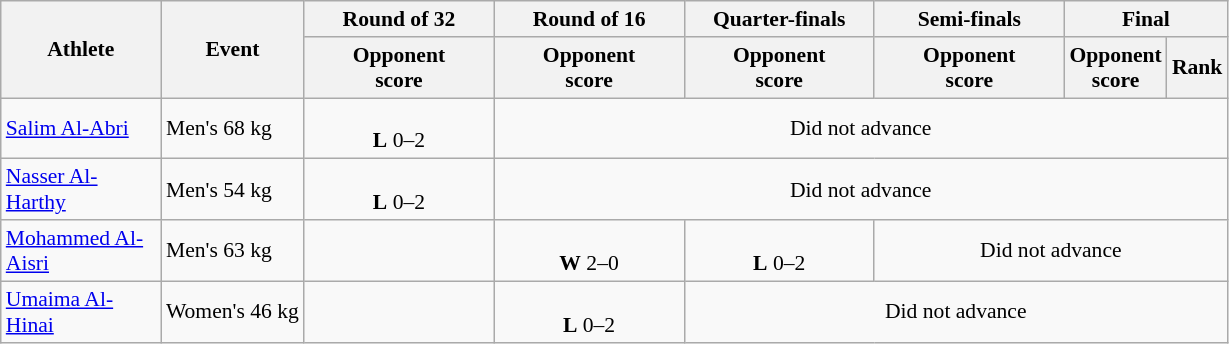<table class="wikitable" style="font-size:90%; text-align:center">
<tr>
<th rowspan="2" width="100">Athlete</th>
<th rowspan="2">Event</th>
<th width="120">Round of 32</th>
<th width="120">Round of 16</th>
<th width="120">Quarter-finals</th>
<th width="120">Semi-finals</th>
<th colspan="2" width="100">Final</th>
</tr>
<tr>
<th>Opponent<br>score</th>
<th>Opponent<br>score</th>
<th>Opponent<br>score</th>
<th>Opponent<br>score</th>
<th>Opponent<br>score</th>
<th>Rank</th>
</tr>
<tr>
<td align="left"><a href='#'>Salim Al-Abri</a></td>
<td align="left">Men's 68 kg</td>
<td><br><strong>L</strong> 0–2</td>
<td colspan="6">Did not advance</td>
</tr>
<tr>
<td align="left"><a href='#'>Nasser Al-Harthy</a></td>
<td align="left">Men's 54 kg</td>
<td><br><strong>L</strong> 0–2</td>
<td colspan="6">Did not advance</td>
</tr>
<tr>
<td align="left"><a href='#'>Mohammed Al-Aisri</a></td>
<td align="left">Men's 63 kg</td>
<td></td>
<td><br><strong>W</strong> 2–0</td>
<td><br><strong>L</strong> 0–2</td>
<td colspan="3">Did not advance</td>
</tr>
<tr>
<td align="left"><a href='#'>Umaima Al-Hinai</a></td>
<td align="left">Women's 46 kg</td>
<td></td>
<td><br><strong>L</strong> 0–2</td>
<td colspan="4">Did not advance</td>
</tr>
</table>
